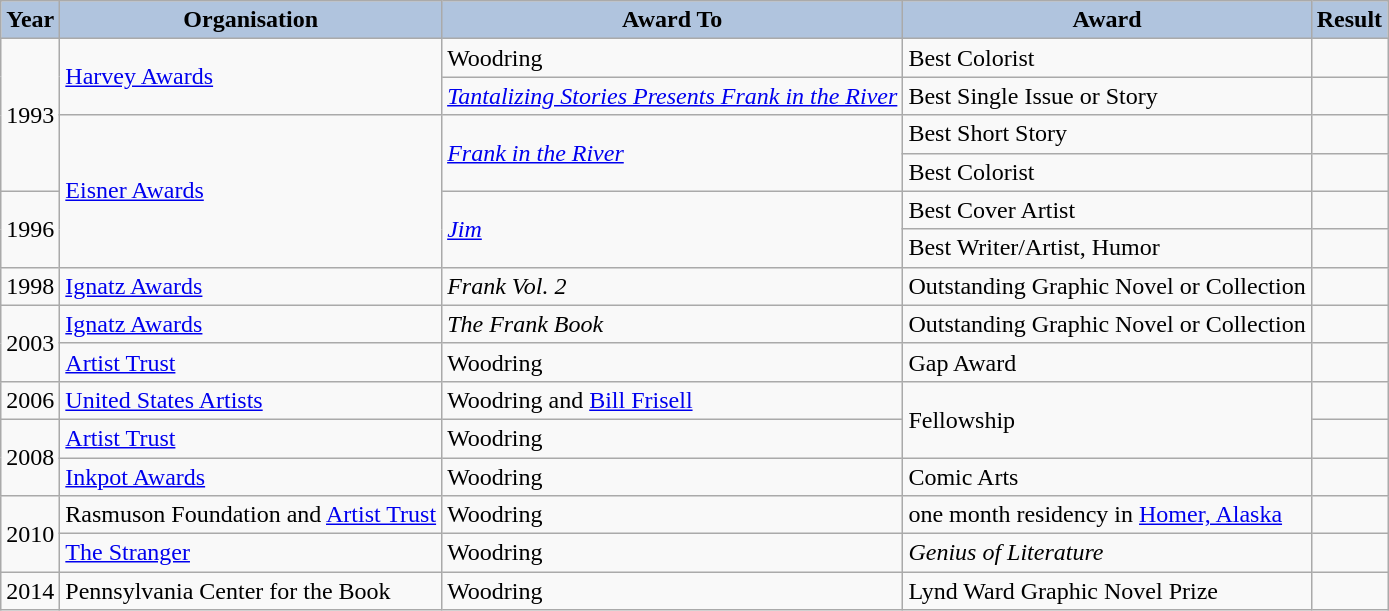<table class="wikitable">
<tr>
<th style="background:#B0C4DE;">Year</th>
<th style="background:#B0C4DE;">Organisation</th>
<th style="background:#B0C4DE;">Award To</th>
<th style="background:#B0C4DE;">Award</th>
<th style="background:#B0C4DE;">Result</th>
</tr>
<tr>
<td rowspan="4">1993</td>
<td rowspan="2"><a href='#'>Harvey Awards</a></td>
<td>Woodring</td>
<td>Best Colorist</td>
<td></td>
</tr>
<tr>
<td><em><a href='#'>Tantalizing Stories Presents Frank in the River</a></em></td>
<td>Best Single Issue or Story</td>
<td></td>
</tr>
<tr>
<td rowspan="4"><a href='#'>Eisner Awards</a></td>
<td rowspan="2"><em><a href='#'>Frank in the River</a></em></td>
<td>Best Short Story</td>
<td></td>
</tr>
<tr>
<td>Best Colorist</td>
<td></td>
</tr>
<tr>
<td rowspan="2">1996</td>
<td rowspan="2"><em><a href='#'>Jim</a></em></td>
<td>Best Cover Artist</td>
<td></td>
</tr>
<tr>
<td>Best Writer/Artist, Humor</td>
<td></td>
</tr>
<tr>
<td>1998</td>
<td><a href='#'>Ignatz Awards</a></td>
<td><em>Frank Vol. 2</em></td>
<td>Outstanding Graphic Novel or Collection</td>
<td></td>
</tr>
<tr>
<td rowspan="2">2003</td>
<td><a href='#'>Ignatz Awards</a></td>
<td><em>The Frank Book</em></td>
<td>Outstanding Graphic Novel or Collection</td>
<td></td>
</tr>
<tr>
<td><a href='#'>Artist Trust</a></td>
<td>Woodring</td>
<td>Gap Award</td>
<td></td>
</tr>
<tr>
<td>2006</td>
<td><a href='#'>United States Artists</a></td>
<td>Woodring and <a href='#'>Bill Frisell</a></td>
<td rowspan="2">Fellowship</td>
<td></td>
</tr>
<tr>
<td rowspan="2">2008</td>
<td><a href='#'>Artist Trust</a></td>
<td>Woodring</td>
<td></td>
</tr>
<tr>
<td><a href='#'>Inkpot Awards</a></td>
<td>Woodring</td>
<td>Comic Arts</td>
<td></td>
</tr>
<tr>
<td rowspan="2">2010</td>
<td>Rasmuson Foundation and <a href='#'>Artist Trust</a></td>
<td>Woodring</td>
<td>one month residency in <a href='#'>Homer, Alaska</a></td>
<td></td>
</tr>
<tr>
<td><a href='#'>The Stranger</a></td>
<td>Woodring</td>
<td><em>Genius of Literature</em></td>
<td></td>
</tr>
<tr>
<td rowspan="2">2014</td>
<td>Pennsylvania Center for the Book</td>
<td>Woodring</td>
<td>Lynd Ward Graphic Novel Prize</td>
<td></td>
</tr>
</table>
